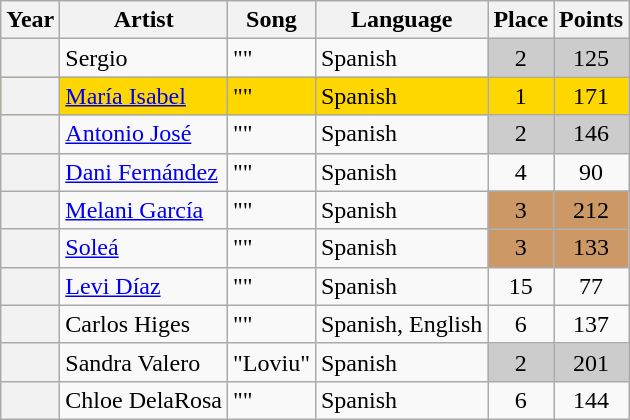<table class="wikitable sortable plainrowheaders">
<tr>
<th scope="col">Year</th>
<th scope="col">Artist</th>
<th scope="col">Song</th>
<th scope="col">Language</th>
<th scope="col" data-sort-type="number">Place</th>
<th scope="col" data-sort-type="number">Points</th>
</tr>
<tr>
<th scope="row" style="text-align:center;"></th>
<td>Sergio</td>
<td>""</td>
<td>Spanish</td>
<td style="text-align:center; background-color:#CCC;">2</td>
<td style="text-align:center; background-color:#CCC;">125</td>
</tr>
<tr style="background-color:#FFD700;">
<th scope="row" style="text-align:center;"></th>
<td><a href='#'>María Isabel</a></td>
<td>""</td>
<td>Spanish</td>
<td style="text-align:center;">1</td>
<td style="text-align:center;">171</td>
</tr>
<tr>
<th scope="row" style="text-align:center;"></th>
<td><a href='#'>Antonio José</a></td>
<td>""</td>
<td>Spanish</td>
<td style="text-align:center; background-color:#CCC;">2</td>
<td style="text-align:center; background-color:#CCC;">146</td>
</tr>
<tr>
<th scope="row" style="text-align:center;"></th>
<td><a href='#'>Dani Fernández</a></td>
<td>""</td>
<td>Spanish</td>
<td style="text-align:center;">4</td>
<td style="text-align:center;">90</td>
</tr>
<tr>
<th scope="row" style="text-align:center;"></th>
<td><a href='#'>Melani García</a></td>
<td>""</td>
<td>Spanish</td>
<td style="text-align:center; background-color:#C96;">3</td>
<td style="text-align:center; background-color:#C96;">212</td>
</tr>
<tr>
<th scope="row" style="text-align:center;"></th>
<td><a href='#'>Soleá</a></td>
<td>""</td>
<td>Spanish</td>
<td style="text-align:center; background-color:#C96;">3</td>
<td style="text-align:center; background-color:#C96;">133</td>
</tr>
<tr>
<th scope="row" style="text-align:center;"></th>
<td><a href='#'>Levi Díaz</a></td>
<td>""</td>
<td>Spanish</td>
<td style="text-align:center;">15</td>
<td style="text-align:center;">77</td>
</tr>
<tr>
<th scope="row" style="text-align:center;"></th>
<td>Carlos Higes</td>
<td>""</td>
<td>Spanish, English</td>
<td style="text-align:center;">6</td>
<td style="text-align:center;">137</td>
</tr>
<tr>
<th scope="row" style="text-align:center;"></th>
<td>Sandra Valero</td>
<td>"Loviu"</td>
<td>Spanish</td>
<td style="text-align:center; background-color:#CCC;">2</td>
<td style="text-align:center; background-color:#CCC;">201</td>
</tr>
<tr>
<th scope="row" style="text-align:center;"></th>
<td>Chloe DelaRosa</td>
<td>""</td>
<td>Spanish</td>
<td style="text-align:center;">6</td>
<td style="text-align:center;">144</td>
</tr>
</table>
